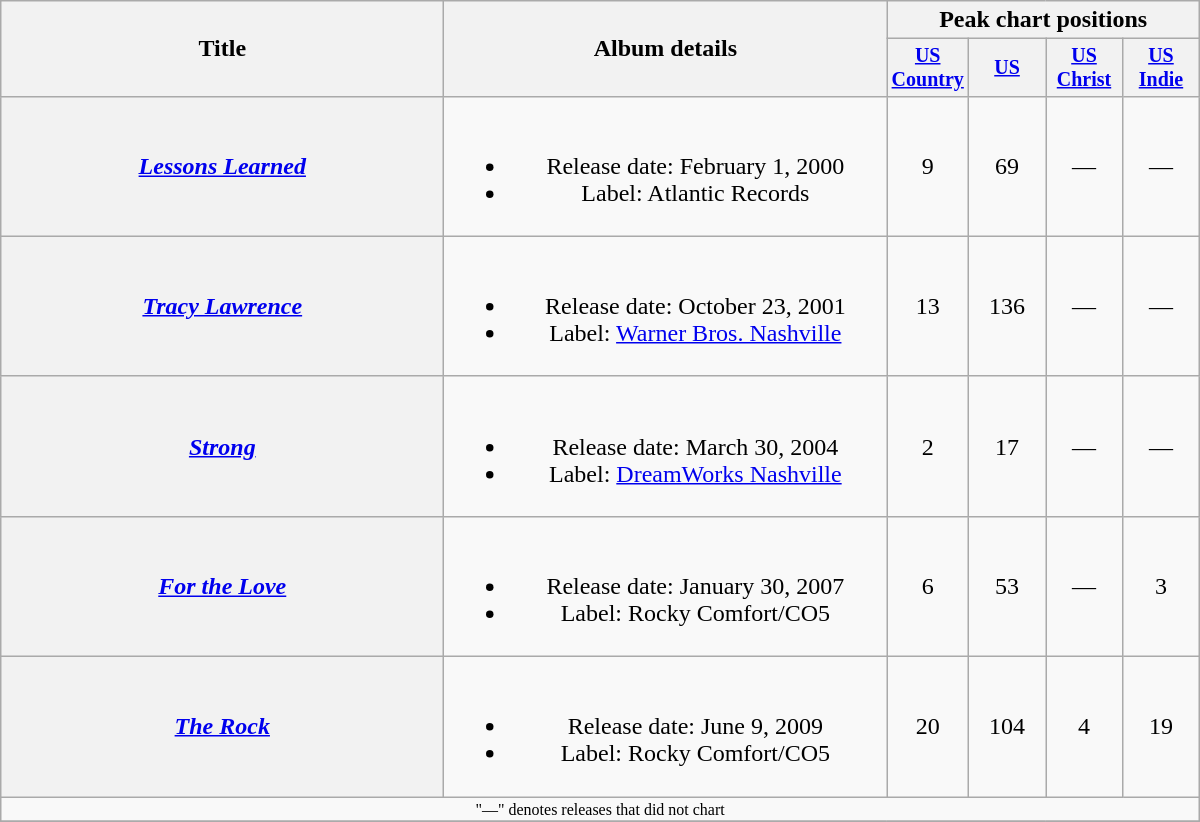<table class="wikitable plainrowheaders" style="text-align:center;">
<tr>
<th rowspan="2" style="width:18em;">Title</th>
<th rowspan="2" style="width:18em;">Album details</th>
<th colspan="4">Peak chart positions</th>
</tr>
<tr style="font-size:smaller;">
<th width="45"><a href='#'>US Country</a><br></th>
<th width="45"><a href='#'>US</a><br></th>
<th width="45"><a href='#'>US Christ</a><br></th>
<th width="45"><a href='#'>US<br>Indie</a><br></th>
</tr>
<tr>
<th scope="row"><em><a href='#'>Lessons Learned</a></em></th>
<td><br><ul><li>Release date: February 1, 2000</li><li>Label: Atlantic Records</li></ul></td>
<td>9</td>
<td>69</td>
<td>—</td>
<td>—</td>
</tr>
<tr>
<th scope="row"><em><a href='#'>Tracy Lawrence</a></em></th>
<td><br><ul><li>Release date: October 23, 2001</li><li>Label: <a href='#'>Warner Bros. Nashville</a></li></ul></td>
<td>13</td>
<td>136</td>
<td>—</td>
<td>—</td>
</tr>
<tr>
<th scope="row"><em><a href='#'>Strong</a></em></th>
<td><br><ul><li>Release date: March 30, 2004</li><li>Label: <a href='#'>DreamWorks Nashville</a></li></ul></td>
<td>2</td>
<td>17</td>
<td>—</td>
<td>—</td>
</tr>
<tr>
<th scope="row"><em><a href='#'>For the Love</a></em></th>
<td><br><ul><li>Release date: January 30, 2007</li><li>Label: Rocky Comfort/CO5</li></ul></td>
<td>6</td>
<td>53</td>
<td>—</td>
<td>3</td>
</tr>
<tr>
<th scope="row"><em><a href='#'>The Rock</a></em></th>
<td><br><ul><li>Release date: June 9, 2009</li><li>Label: Rocky Comfort/CO5</li></ul></td>
<td>20</td>
<td>104</td>
<td>4</td>
<td>19</td>
</tr>
<tr>
<td colspan="10" style="font-size:8pt">"—" denotes releases that did not chart</td>
</tr>
<tr>
</tr>
</table>
